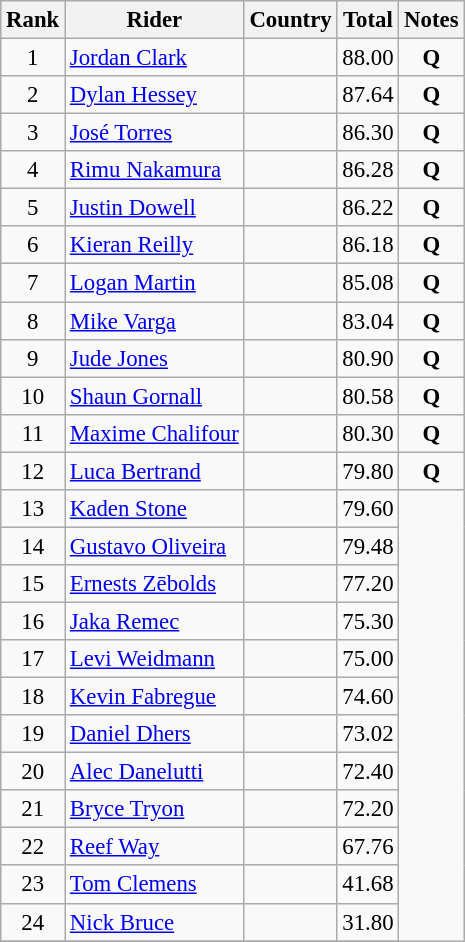<table class="wikitable sortable" style="font-size:95%; text-align:center;">
<tr>
<th>Rank</th>
<th>Rider</th>
<th>Country</th>
<th>Total</th>
<th>Notes</th>
</tr>
<tr>
<td>1</td>
<td align=left><a href='#'>Jordan Clark</a></td>
<td align=left></td>
<td>88.00</td>
<td><strong>Q</strong></td>
</tr>
<tr>
<td>2</td>
<td align=left><a href='#'>Dylan Hessey</a></td>
<td align=left></td>
<td>87.64</td>
<td><strong>Q</strong></td>
</tr>
<tr>
<td>3</td>
<td align=left><a href='#'>José Torres</a></td>
<td align=left></td>
<td>86.30</td>
<td><strong>Q</strong></td>
</tr>
<tr>
<td>4</td>
<td align=left><a href='#'>Rimu Nakamura</a></td>
<td align=left></td>
<td>86.28</td>
<td><strong>Q</strong></td>
</tr>
<tr>
<td>5</td>
<td align=left><a href='#'>Justin Dowell</a></td>
<td align=left></td>
<td>86.22</td>
<td><strong>Q</strong></td>
</tr>
<tr>
<td>6</td>
<td align=left><a href='#'>Kieran Reilly</a></td>
<td align=left></td>
<td>86.18</td>
<td><strong>Q</strong></td>
</tr>
<tr>
<td>7</td>
<td align=left><a href='#'>Logan Martin</a></td>
<td align=left></td>
<td>85.08</td>
<td><strong>Q</strong></td>
</tr>
<tr>
<td>8</td>
<td align=left><a href='#'>Mike Varga</a></td>
<td align=left></td>
<td>83.04</td>
<td><strong>Q</strong></td>
</tr>
<tr>
<td>9</td>
<td align=left><a href='#'>Jude Jones</a></td>
<td align=left></td>
<td>80.90</td>
<td><strong>Q</strong></td>
</tr>
<tr>
<td>10</td>
<td align=left><a href='#'>Shaun Gornall</a></td>
<td align=left></td>
<td>80.58</td>
<td><strong>Q</strong></td>
</tr>
<tr>
<td>11</td>
<td align=left><a href='#'>Maxime Chalifour</a></td>
<td align=left></td>
<td>80.30</td>
<td><strong>Q</strong></td>
</tr>
<tr>
<td>12</td>
<td align=left><a href='#'>Luca Bertrand</a></td>
<td align=left></td>
<td>79.80</td>
<td><strong>Q</strong></td>
</tr>
<tr>
<td>13</td>
<td align=left><a href='#'>Kaden Stone</a></td>
<td align=left></td>
<td>79.60</td>
</tr>
<tr>
<td>14</td>
<td align=left><a href='#'>Gustavo Oliveira</a></td>
<td align=left></td>
<td>79.48</td>
</tr>
<tr>
<td>15</td>
<td align=left><a href='#'>Ernests Zēbolds</a></td>
<td align=left></td>
<td>77.20</td>
</tr>
<tr>
<td>16</td>
<td align=left><a href='#'>Jaka Remec</a></td>
<td align=left></td>
<td>75.30</td>
</tr>
<tr>
<td>17</td>
<td align=left><a href='#'>Levi Weidmann</a></td>
<td align=left></td>
<td>75.00</td>
</tr>
<tr>
<td>18</td>
<td align=left><a href='#'>Kevin Fabregue</a></td>
<td align=left></td>
<td>74.60</td>
</tr>
<tr>
<td>19</td>
<td align=left><a href='#'>Daniel Dhers</a></td>
<td align=left></td>
<td>73.02</td>
</tr>
<tr>
<td>20</td>
<td align=left><a href='#'>Alec Danelutti</a></td>
<td align=left></td>
<td>72.40</td>
</tr>
<tr>
<td>21</td>
<td align=left><a href='#'>Bryce Tryon</a></td>
<td align=left></td>
<td>72.20</td>
</tr>
<tr>
<td>22</td>
<td align=left><a href='#'>Reef Way</a></td>
<td align=left></td>
<td>67.76</td>
</tr>
<tr>
<td>23</td>
<td align=left><a href='#'>Tom Clemens</a></td>
<td align=left></td>
<td>41.68</td>
</tr>
<tr>
<td>24</td>
<td align=left><a href='#'>Nick Bruce</a></td>
<td align=left></td>
<td>31.80</td>
</tr>
<tr>
</tr>
</table>
